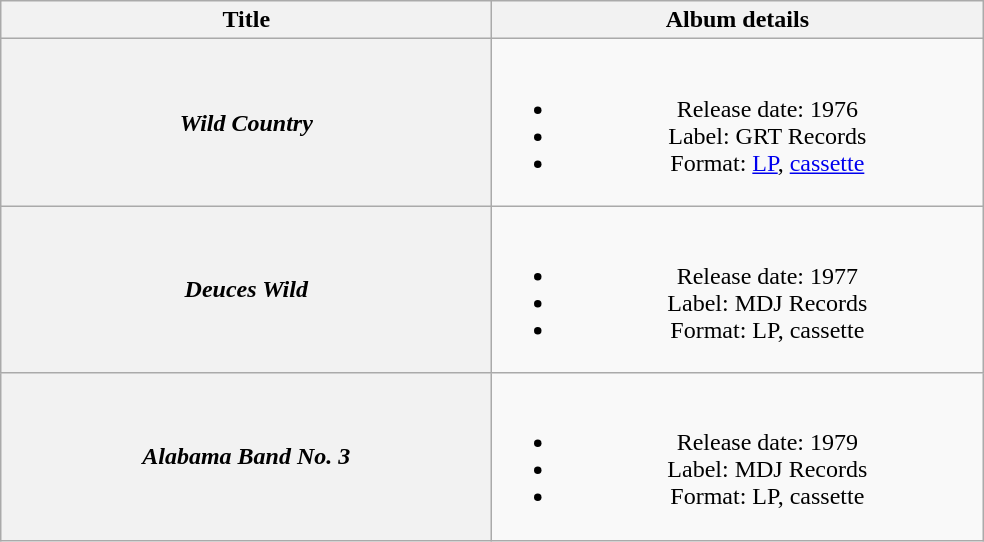<table class="wikitable plainrowheaders" style="text-align:center;">
<tr>
<th style="width:20em;">Title</th>
<th style="width:20em;">Album details</th>
</tr>
<tr>
<th scope="row"><em>Wild Country</em></th>
<td><br><ul><li>Release date: 1976</li><li>Label: GRT Records</li><li>Format: <a href='#'>LP</a>, <a href='#'>cassette</a></li></ul></td>
</tr>
<tr>
<th scope="row"><em>Deuces Wild</em></th>
<td><br><ul><li>Release date: 1977</li><li>Label: MDJ Records</li><li>Format: LP, cassette</li></ul></td>
</tr>
<tr>
<th scope="row"><em>Alabama Band No. 3</em></th>
<td><br><ul><li>Release date: 1979</li><li>Label: MDJ Records</li><li>Format: LP, cassette</li></ul></td>
</tr>
</table>
